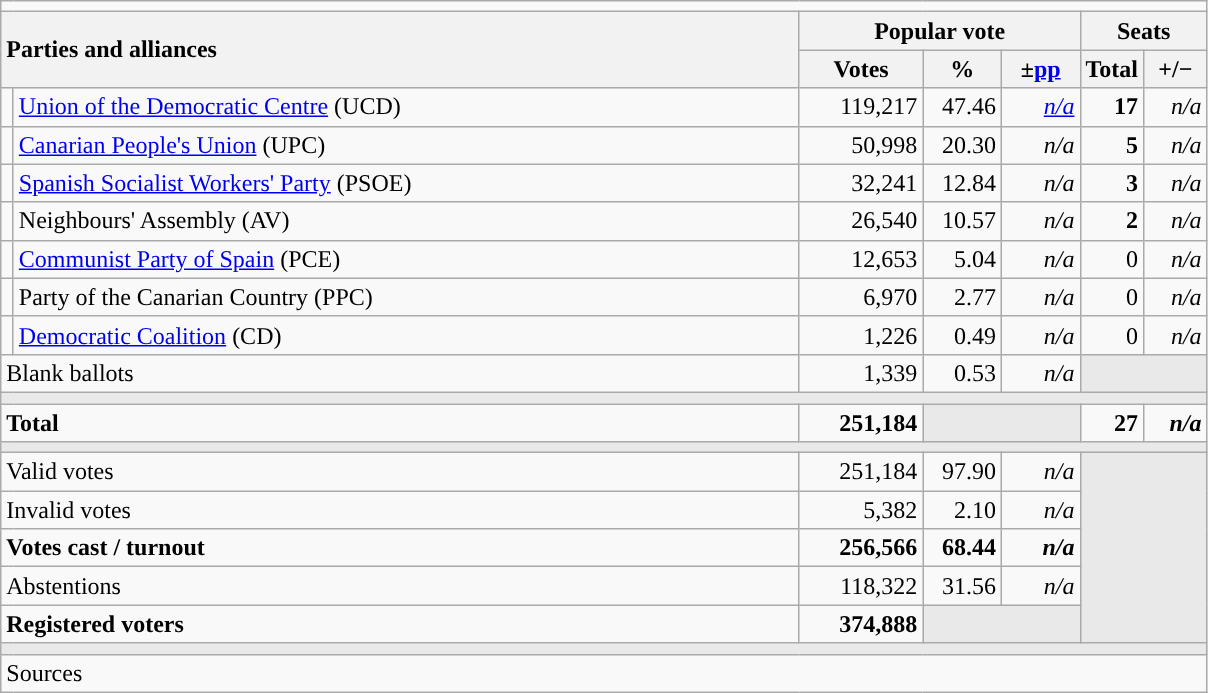<table class="wikitable" style="text-align:right;">
<tr>
<td colspan="7"></td>
</tr>
<tr>
<th style="text-align:left;" rowspan="2" colspan="2" width="525">Parties and alliances</th>
<th colspan="3">Popular vote</th>
<th colspan="2">Seats</th>
</tr>
<tr>
<th width="75">Votes</th>
<th width="45">%</th>
<th width="45">±<a href='#'>pp</a></th>
<th width="35">Total</th>
<th width="35">+/−</th>
</tr>
<tr>
<td width="1" style="color:inherit;background:"></td>
<td align="left"><a href='#'>Union of the Democratic Centre</a> (UCD)</td>
<td>119,217</td>
<td>47.46</td>
<td><em><a href='#'>n/a</a></em></td>
<td><strong>17</strong></td>
<td><em>n/a</em></td>
</tr>
<tr>
<td style="color:inherit;background:"></td>
<td align="left"><a href='#'>Canarian People's Union</a> (UPC)</td>
<td>50,998</td>
<td>20.30</td>
<td><em>n/a</em></td>
<td><strong>5</strong></td>
<td><em>n/a</em></td>
</tr>
<tr>
<td style="color:inherit;background:"></td>
<td align="left"><a href='#'>Spanish Socialist Workers' Party</a> (PSOE)</td>
<td>32,241</td>
<td>12.84</td>
<td><em>n/a</em></td>
<td><strong>3</strong></td>
<td><em>n/a</em></td>
</tr>
<tr>
<td style="color:inherit;background:"></td>
<td align="left">Neighbours' Assembly (AV)</td>
<td>26,540</td>
<td>10.57</td>
<td><em>n/a</em></td>
<td><strong>2</strong></td>
<td><em>n/a</em></td>
</tr>
<tr>
<td style="color:inherit;background:"></td>
<td align="left"><a href='#'>Communist Party of Spain</a> (PCE)</td>
<td>12,653</td>
<td>5.04</td>
<td><em>n/a</em></td>
<td>0</td>
<td><em>n/a</em></td>
</tr>
<tr>
<td style="color:inherit;background:"></td>
<td align="left">Party of the Canarian Country (PPC)</td>
<td>6,970</td>
<td>2.77</td>
<td><em>n/a</em></td>
<td>0</td>
<td><em>n/a</em></td>
</tr>
<tr>
<td style="color:inherit;background:"></td>
<td align="left"><a href='#'>Democratic Coalition</a> (CD)</td>
<td>1,226</td>
<td>0.49</td>
<td><em>n/a</em></td>
<td>0</td>
<td><em>n/a</em></td>
</tr>
<tr>
<td align="left" colspan="2">Blank ballots</td>
<td>1,339</td>
<td>0.53</td>
<td><em>n/a</em></td>
<td bgcolor="#E9E9E9" colspan="2"></td>
</tr>
<tr>
<td colspan="7" bgcolor="#E9E9E9"></td>
</tr>
<tr style="font-weight:bold;">
<td align="left" colspan="2">Total</td>
<td>251,184</td>
<td bgcolor="#E9E9E9" colspan="2"></td>
<td>27</td>
<td><em>n/a</em></td>
</tr>
<tr>
<td colspan="7" bgcolor="#E9E9E9"></td>
</tr>
<tr>
<td align="left" colspan="2">Valid votes</td>
<td>251,184</td>
<td>97.90</td>
<td><em>n/a</em></td>
<td bgcolor="#E9E9E9" colspan="2" rowspan="5"></td>
</tr>
<tr>
<td align="left" colspan="2">Invalid votes</td>
<td>5,382</td>
<td>2.10</td>
<td><em>n/a</em></td>
</tr>
<tr style="font-weight:bold;">
<td align="left" colspan="2">Votes cast / turnout</td>
<td>256,566</td>
<td>68.44</td>
<td><em>n/a</em></td>
</tr>
<tr>
<td align="left" colspan="2">Abstentions</td>
<td>118,322</td>
<td>31.56</td>
<td><em>n/a</em></td>
</tr>
<tr style="font-weight:bold;">
<td align="left" colspan="2">Registered voters</td>
<td>374,888</td>
<td bgcolor="#E9E9E9" colspan="2"></td>
</tr>
<tr>
<td colspan="7" bgcolor="#E9E9E9"></td>
</tr>
<tr>
<td align="left" colspan="7">Sources</td>
</tr>
</table>
